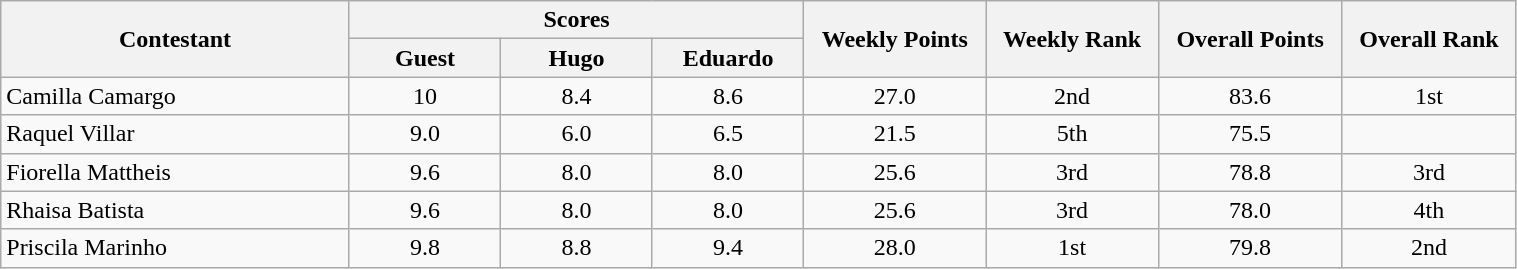<table class="wikitable" style="text-align:center; width:80%;">
<tr>
<th style="width:23%;" rowspan="2">Contestant</th>
<th colspan="3">Scores</th>
<th rowspan="2">Weekly Points</th>
<th rowspan="2">Weekly Rank</th>
<th rowspan="2">Overall Points</th>
<th rowspan="2">Overall Rank</th>
</tr>
<tr>
<th style="width:10%;">Guest</th>
<th style="width:10%;">Hugo</th>
<th style="width:10%;">Eduardo</th>
</tr>
<tr>
<td align="left">Camilla Camargo</td>
<td>10</td>
<td>8.4</td>
<td>8.6</td>
<td>27.0</td>
<td>2nd</td>
<td>83.6</td>
<td>1st</td>
</tr>
<tr>
<td align="left">Raquel Villar</td>
<td>9.0</td>
<td>6.0</td>
<td>6.5</td>
<td>21.5</td>
<td>5th</td>
<td>75.5</td>
<td></td>
</tr>
<tr>
<td align="left">Fiorella Mattheis</td>
<td>9.6</td>
<td>8.0</td>
<td>8.0</td>
<td>25.6</td>
<td>3rd</td>
<td>78.8</td>
<td>3rd</td>
</tr>
<tr>
<td align="left">Rhaisa Batista</td>
<td>9.6</td>
<td>8.0</td>
<td>8.0</td>
<td>25.6</td>
<td>3rd</td>
<td>78.0</td>
<td>4th</td>
</tr>
<tr>
<td align="left">Priscila Marinho</td>
<td>9.8</td>
<td>8.8</td>
<td>9.4</td>
<td>28.0</td>
<td>1st</td>
<td>79.8</td>
<td>2nd</td>
</tr>
</table>
